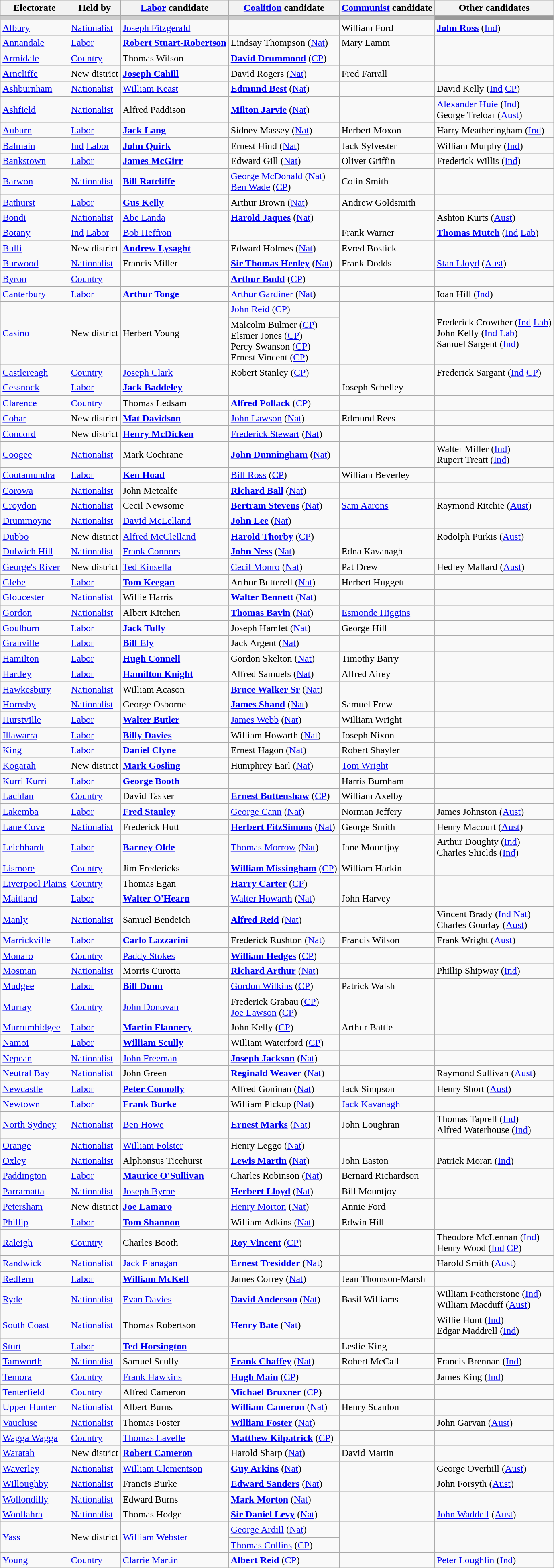<table class="wikitable">
<tr>
<th>Electorate</th>
<th>Held by</th>
<th><a href='#'>Labor</a> candidate</th>
<th><a href='#'>Coalition</a> candidate</th>
<th><a href='#'>Communist</a> candidate</th>
<th>Other candidates</th>
</tr>
<tr bgcolor="#cccccc">
<td></td>
<td></td>
<td></td>
<td></td>
<td></td>
<td bgcolor="#999999"></td>
</tr>
<tr>
<td><a href='#'>Albury</a></td>
<td><a href='#'>Nationalist</a></td>
<td><a href='#'>Joseph Fitzgerald</a></td>
<td></td>
<td>William Ford</td>
<td><strong><a href='#'>John Ross</a></strong> (<a href='#'>Ind</a>)</td>
</tr>
<tr>
<td><a href='#'>Annandale</a></td>
<td><a href='#'>Labor</a></td>
<td><strong><a href='#'>Robert Stuart-Robertson</a></strong></td>
<td>Lindsay Thompson (<a href='#'>Nat</a>)</td>
<td>Mary Lamm</td>
<td></td>
</tr>
<tr>
<td><a href='#'>Armidale</a></td>
<td><a href='#'>Country</a></td>
<td>Thomas Wilson</td>
<td><strong><a href='#'>David Drummond</a></strong> (<a href='#'>CP</a>)</td>
<td></td>
<td></td>
</tr>
<tr>
<td><a href='#'>Arncliffe</a></td>
<td>New district</td>
<td><strong><a href='#'>Joseph Cahill</a></strong></td>
<td>David Rogers (<a href='#'>Nat</a>)</td>
<td>Fred Farrall</td>
<td></td>
</tr>
<tr>
<td><a href='#'>Ashburnham</a></td>
<td><a href='#'>Nationalist</a></td>
<td><a href='#'>William Keast</a></td>
<td><strong><a href='#'>Edmund Best</a></strong> (<a href='#'>Nat</a>)</td>
<td></td>
<td>David Kelly (<a href='#'>Ind</a> <a href='#'>CP</a>)</td>
</tr>
<tr>
<td><a href='#'>Ashfield</a></td>
<td><a href='#'>Nationalist</a></td>
<td>Alfred Paddison</td>
<td><strong><a href='#'>Milton Jarvie</a></strong> (<a href='#'>Nat</a>)</td>
<td></td>
<td><a href='#'>Alexander Huie</a> (<a href='#'>Ind</a>)<br>George Treloar (<a href='#'>Aust</a>)</td>
</tr>
<tr>
<td><a href='#'>Auburn</a></td>
<td><a href='#'>Labor</a></td>
<td><strong><a href='#'>Jack Lang</a></strong></td>
<td>Sidney Massey (<a href='#'>Nat</a>)</td>
<td>Herbert Moxon</td>
<td>Harry Meatheringham (<a href='#'>Ind</a>)</td>
</tr>
<tr>
<td><a href='#'>Balmain</a></td>
<td><a href='#'>Ind</a> <a href='#'>Labor</a></td>
<td><strong><a href='#'>John Quirk</a></strong></td>
<td>Ernest Hind (<a href='#'>Nat</a>)</td>
<td>Jack Sylvester</td>
<td>William Murphy (<a href='#'>Ind</a>)</td>
</tr>
<tr>
<td><a href='#'>Bankstown</a></td>
<td><a href='#'>Labor</a></td>
<td><strong><a href='#'>James McGirr</a></strong></td>
<td>Edward Gill (<a href='#'>Nat</a>)</td>
<td>Oliver Griffin</td>
<td>Frederick Willis (<a href='#'>Ind</a>)</td>
</tr>
<tr>
<td><a href='#'>Barwon</a></td>
<td><a href='#'>Nationalist</a></td>
<td><strong><a href='#'>Bill Ratcliffe</a></strong></td>
<td><a href='#'>George McDonald</a> (<a href='#'>Nat</a>)<br><a href='#'>Ben Wade</a> (<a href='#'>CP</a>)</td>
<td>Colin Smith</td>
<td></td>
</tr>
<tr>
<td><a href='#'>Bathurst</a></td>
<td><a href='#'>Labor</a></td>
<td><strong><a href='#'>Gus Kelly</a></strong></td>
<td>Arthur Brown (<a href='#'>Nat</a>)</td>
<td>Andrew Goldsmith</td>
<td></td>
</tr>
<tr>
<td><a href='#'>Bondi</a></td>
<td><a href='#'>Nationalist</a></td>
<td><a href='#'>Abe Landa</a></td>
<td><strong><a href='#'>Harold Jaques</a></strong> (<a href='#'>Nat</a>)</td>
<td></td>
<td>Ashton Kurts (<a href='#'>Aust</a>)</td>
</tr>
<tr>
<td><a href='#'>Botany</a></td>
<td><a href='#'>Ind</a> <a href='#'>Labor</a></td>
<td><a href='#'>Bob Heffron</a></td>
<td></td>
<td>Frank Warner</td>
<td><strong><a href='#'>Thomas Mutch</a></strong> (<a href='#'>Ind</a> <a href='#'>Lab</a>)</td>
</tr>
<tr>
<td><a href='#'>Bulli</a></td>
<td>New district</td>
<td><strong><a href='#'>Andrew Lysaght</a></strong></td>
<td>Edward Holmes (<a href='#'>Nat</a>)</td>
<td>Evred Bostick</td>
<td></td>
</tr>
<tr>
<td><a href='#'>Burwood</a></td>
<td><a href='#'>Nationalist</a></td>
<td>Francis Miller</td>
<td><strong><a href='#'>Sir Thomas Henley</a></strong> (<a href='#'>Nat</a>)</td>
<td>Frank Dodds</td>
<td><a href='#'>Stan Lloyd</a> (<a href='#'>Aust</a>)</td>
</tr>
<tr>
<td><a href='#'>Byron</a></td>
<td><a href='#'>Country</a></td>
<td></td>
<td><strong><a href='#'>Arthur Budd</a></strong> (<a href='#'>CP</a>)</td>
<td></td>
<td></td>
</tr>
<tr>
<td><a href='#'>Canterbury</a></td>
<td><a href='#'>Labor</a></td>
<td><strong><a href='#'>Arthur Tonge</a></strong></td>
<td><a href='#'>Arthur Gardiner</a> (<a href='#'>Nat</a>)</td>
<td></td>
<td>Ioan Hill (<a href='#'>Ind</a>)</td>
</tr>
<tr>
<td rowspan="2"><a href='#'>Casino</a></td>
<td rowspan="2">New district</td>
<td rowspan="2">Herbert Young</td>
<td><a href='#'>John Reid</a> (<a href='#'>CP</a>)</td>
<td rowspan="2"></td>
<td rowspan="2">Frederick Crowther (<a href='#'>Ind</a> <a href='#'>Lab</a>)<br>John Kelly (<a href='#'>Ind</a> <a href='#'>Lab</a>)<br>Samuel Sargent (<a href='#'>Ind</a>)</td>
</tr>
<tr>
<td>Malcolm Bulmer (<a href='#'>CP</a>)<br>Elsmer Jones (<a href='#'>CP</a>)<br>Percy Swanson (<a href='#'>CP</a>)<br>Ernest Vincent (<a href='#'>CP</a>)</td>
</tr>
<tr>
<td><a href='#'>Castlereagh</a></td>
<td><a href='#'>Country</a></td>
<td><a href='#'>Joseph Clark</a></td>
<td>Robert Stanley (<a href='#'>CP</a>)</td>
<td></td>
<td>Frederick Sargant (<a href='#'>Ind</a> <a href='#'>CP</a>)</td>
</tr>
<tr>
<td><a href='#'>Cessnock</a></td>
<td><a href='#'>Labor</a></td>
<td><strong><a href='#'>Jack Baddeley</a></strong></td>
<td></td>
<td>Joseph Schelley</td>
<td></td>
</tr>
<tr>
<td><a href='#'>Clarence</a></td>
<td><a href='#'>Country</a></td>
<td>Thomas Ledsam</td>
<td><strong><a href='#'>Alfred Pollack</a></strong> (<a href='#'>CP</a>)</td>
<td></td>
<td></td>
</tr>
<tr>
<td><a href='#'>Cobar</a></td>
<td>New district</td>
<td><strong><a href='#'>Mat Davidson</a></strong></td>
<td><a href='#'>John Lawson</a> (<a href='#'>Nat</a>)</td>
<td>Edmund Rees</td>
<td></td>
</tr>
<tr>
<td><a href='#'>Concord</a></td>
<td>New district</td>
<td><strong><a href='#'>Henry McDicken</a></strong></td>
<td><a href='#'>Frederick Stewart</a> (<a href='#'>Nat</a>)</td>
<td></td>
<td></td>
</tr>
<tr>
<td><a href='#'>Coogee</a></td>
<td><a href='#'>Nationalist</a></td>
<td>Mark Cochrane</td>
<td><strong><a href='#'>John Dunningham</a></strong> (<a href='#'>Nat</a>)</td>
<td></td>
<td>Walter Miller (<a href='#'>Ind</a>)<br>Rupert Treatt (<a href='#'>Ind</a>)</td>
</tr>
<tr>
<td><a href='#'>Cootamundra</a></td>
<td><a href='#'>Labor</a></td>
<td><strong><a href='#'>Ken Hoad</a></strong></td>
<td><a href='#'>Bill Ross</a> (<a href='#'>CP</a>)</td>
<td>William Beverley</td>
<td></td>
</tr>
<tr>
<td><a href='#'>Corowa</a></td>
<td><a href='#'>Nationalist</a></td>
<td>John Metcalfe</td>
<td><strong><a href='#'>Richard Ball</a></strong> (<a href='#'>Nat</a>)</td>
<td></td>
<td></td>
</tr>
<tr>
<td><a href='#'>Croydon</a></td>
<td><a href='#'>Nationalist</a></td>
<td>Cecil Newsome</td>
<td><strong><a href='#'>Bertram Stevens</a></strong> (<a href='#'>Nat</a>)</td>
<td><a href='#'>Sam Aarons</a></td>
<td>Raymond Ritchie (<a href='#'>Aust</a>)</td>
</tr>
<tr>
<td><a href='#'>Drummoyne</a></td>
<td><a href='#'>Nationalist</a></td>
<td><a href='#'>David McLelland</a></td>
<td><strong><a href='#'>John Lee</a></strong> (<a href='#'>Nat</a>)</td>
<td></td>
<td></td>
</tr>
<tr>
<td><a href='#'>Dubbo</a></td>
<td>New district</td>
<td><a href='#'>Alfred McClelland</a></td>
<td><strong><a href='#'>Harold Thorby</a></strong> (<a href='#'>CP</a>)</td>
<td></td>
<td>Rodolph Purkis (<a href='#'>Aust</a>)</td>
</tr>
<tr>
<td><a href='#'>Dulwich Hill</a></td>
<td><a href='#'>Nationalist</a></td>
<td><a href='#'>Frank Connors</a></td>
<td><strong><a href='#'>John Ness</a></strong> (<a href='#'>Nat</a>)</td>
<td>Edna Kavanagh</td>
<td></td>
</tr>
<tr>
<td><a href='#'>George's River</a></td>
<td>New district</td>
<td><a href='#'>Ted Kinsella</a></td>
<td><a href='#'>Cecil Monro</a> (<a href='#'>Nat</a>)</td>
<td>Pat Drew</td>
<td>Hedley Mallard (<a href='#'>Aust</a>)</td>
</tr>
<tr>
<td><a href='#'>Glebe</a></td>
<td><a href='#'>Labor</a></td>
<td><strong><a href='#'>Tom Keegan</a></strong></td>
<td>Arthur Butterell (<a href='#'>Nat</a>)</td>
<td>Herbert Huggett</td>
<td></td>
</tr>
<tr>
<td><a href='#'>Gloucester</a></td>
<td><a href='#'>Nationalist</a></td>
<td>Willie Harris</td>
<td><strong><a href='#'>Walter Bennett</a></strong> (<a href='#'>Nat</a>)</td>
<td></td>
<td></td>
</tr>
<tr>
<td><a href='#'>Gordon</a></td>
<td><a href='#'>Nationalist</a></td>
<td>Albert Kitchen</td>
<td><strong><a href='#'>Thomas Bavin</a></strong> (<a href='#'>Nat</a>)</td>
<td><a href='#'>Esmonde Higgins</a></td>
<td></td>
</tr>
<tr>
<td><a href='#'>Goulburn</a></td>
<td><a href='#'>Labor</a></td>
<td><strong><a href='#'>Jack Tully</a></strong></td>
<td>Joseph Hamlet (<a href='#'>Nat</a>)</td>
<td>George Hill</td>
<td></td>
</tr>
<tr>
<td><a href='#'>Granville</a></td>
<td><a href='#'>Labor</a></td>
<td><strong><a href='#'>Bill Ely</a></strong></td>
<td>Jack Argent (<a href='#'>Nat</a>)</td>
<td></td>
<td></td>
</tr>
<tr>
<td><a href='#'>Hamilton</a></td>
<td><a href='#'>Labor</a></td>
<td><strong><a href='#'>Hugh Connell</a></strong></td>
<td>Gordon Skelton (<a href='#'>Nat</a>)</td>
<td>Timothy Barry</td>
<td></td>
</tr>
<tr>
<td><a href='#'>Hartley</a></td>
<td><a href='#'>Labor</a></td>
<td><strong><a href='#'>Hamilton Knight</a></strong></td>
<td>Alfred Samuels (<a href='#'>Nat</a>)</td>
<td>Alfred Airey</td>
<td></td>
</tr>
<tr>
<td><a href='#'>Hawkesbury</a></td>
<td><a href='#'>Nationalist</a></td>
<td>William Acason</td>
<td><strong><a href='#'>Bruce Walker Sr</a></strong> (<a href='#'>Nat</a>)</td>
<td></td>
<td></td>
</tr>
<tr>
<td><a href='#'>Hornsby</a></td>
<td><a href='#'>Nationalist</a></td>
<td>George Osborne</td>
<td><strong><a href='#'>James Shand</a></strong> (<a href='#'>Nat</a>)</td>
<td>Samuel Frew</td>
<td></td>
</tr>
<tr>
<td><a href='#'>Hurstville</a></td>
<td><a href='#'>Labor</a></td>
<td><strong><a href='#'>Walter Butler</a></strong></td>
<td><a href='#'>James Webb</a> (<a href='#'>Nat</a>)</td>
<td>William Wright</td>
<td></td>
</tr>
<tr>
<td><a href='#'>Illawarra</a></td>
<td><a href='#'>Labor</a></td>
<td><strong><a href='#'>Billy Davies</a></strong></td>
<td>William Howarth (<a href='#'>Nat</a>)</td>
<td>Joseph Nixon</td>
<td></td>
</tr>
<tr>
<td><a href='#'>King</a></td>
<td><a href='#'>Labor</a></td>
<td><strong><a href='#'>Daniel Clyne</a></strong></td>
<td>Ernest Hagon (<a href='#'>Nat</a>)</td>
<td>Robert Shayler</td>
<td></td>
</tr>
<tr>
<td><a href='#'>Kogarah</a></td>
<td>New district</td>
<td><strong><a href='#'>Mark Gosling</a></strong></td>
<td>Humphrey Earl (<a href='#'>Nat</a>)</td>
<td><a href='#'>Tom Wright</a></td>
<td></td>
</tr>
<tr>
<td><a href='#'>Kurri Kurri</a></td>
<td><a href='#'>Labor</a></td>
<td><strong><a href='#'>George Booth</a></strong></td>
<td></td>
<td>Harris Burnham</td>
<td></td>
</tr>
<tr>
<td><a href='#'>Lachlan</a></td>
<td><a href='#'>Country</a></td>
<td>David Tasker</td>
<td><strong><a href='#'>Ernest Buttenshaw</a></strong> (<a href='#'>CP</a>)</td>
<td>William Axelby</td>
<td></td>
</tr>
<tr>
<td><a href='#'>Lakemba</a></td>
<td><a href='#'>Labor</a></td>
<td><strong><a href='#'>Fred Stanley</a></strong></td>
<td><a href='#'>George Cann</a> (<a href='#'>Nat</a>)</td>
<td>Norman Jeffery</td>
<td>James Johnston (<a href='#'>Aust</a>)</td>
</tr>
<tr>
<td><a href='#'>Lane Cove</a></td>
<td><a href='#'>Nationalist</a></td>
<td>Frederick Hutt</td>
<td><strong><a href='#'>Herbert FitzSimons</a></strong> (<a href='#'>Nat</a>)</td>
<td>George Smith</td>
<td>Henry Macourt (<a href='#'>Aust</a>)</td>
</tr>
<tr>
<td><a href='#'>Leichhardt</a></td>
<td><a href='#'>Labor</a></td>
<td><strong><a href='#'>Barney Olde</a></strong></td>
<td><a href='#'>Thomas Morrow</a> (<a href='#'>Nat</a>)</td>
<td>Jane Mountjoy</td>
<td>Arthur Doughty (<a href='#'>Ind</a>)<br>Charles Shields (<a href='#'>Ind</a>)</td>
</tr>
<tr>
<td><a href='#'>Lismore</a></td>
<td><a href='#'>Country</a></td>
<td>Jim Fredericks</td>
<td><strong><a href='#'>William Missingham</a></strong> (<a href='#'>CP</a>)</td>
<td>William Harkin</td>
<td></td>
</tr>
<tr>
<td><a href='#'>Liverpool Plains</a></td>
<td><a href='#'>Country</a></td>
<td>Thomas Egan</td>
<td><strong><a href='#'>Harry Carter</a></strong> (<a href='#'>CP</a>)</td>
<td></td>
<td></td>
</tr>
<tr>
<td><a href='#'>Maitland</a></td>
<td><a href='#'>Labor</a></td>
<td><strong><a href='#'>Walter O'Hearn</a></strong></td>
<td><a href='#'>Walter Howarth</a> (<a href='#'>Nat</a>)</td>
<td>John Harvey</td>
<td></td>
</tr>
<tr>
<td><a href='#'>Manly</a></td>
<td><a href='#'>Nationalist</a></td>
<td>Samuel Bendeich</td>
<td><strong><a href='#'>Alfred Reid</a></strong> (<a href='#'>Nat</a>)</td>
<td></td>
<td>Vincent Brady (<a href='#'>Ind</a> <a href='#'>Nat</a>)<br>Charles Gourlay (<a href='#'>Aust</a>)</td>
</tr>
<tr>
<td><a href='#'>Marrickville</a></td>
<td><a href='#'>Labor</a></td>
<td><strong><a href='#'>Carlo Lazzarini</a></strong></td>
<td>Frederick Rushton (<a href='#'>Nat</a>)</td>
<td>Francis Wilson</td>
<td>Frank Wright (<a href='#'>Aust</a>)</td>
</tr>
<tr>
<td><a href='#'>Monaro</a></td>
<td><a href='#'>Country</a></td>
<td><a href='#'>Paddy Stokes</a></td>
<td><strong><a href='#'>William Hedges</a></strong> (<a href='#'>CP</a>)</td>
<td></td>
<td></td>
</tr>
<tr>
<td><a href='#'>Mosman</a></td>
<td><a href='#'>Nationalist</a></td>
<td>Morris Curotta</td>
<td><strong><a href='#'>Richard Arthur</a></strong> (<a href='#'>Nat</a>)</td>
<td></td>
<td>Phillip Shipway (<a href='#'>Ind</a>)</td>
</tr>
<tr>
<td><a href='#'>Mudgee</a></td>
<td><a href='#'>Labor</a></td>
<td><strong><a href='#'>Bill Dunn</a></strong></td>
<td><a href='#'>Gordon Wilkins</a> (<a href='#'>CP</a>)</td>
<td>Patrick Walsh</td>
<td></td>
</tr>
<tr>
<td><a href='#'>Murray</a></td>
<td><a href='#'>Country</a></td>
<td><a href='#'>John Donovan</a></td>
<td>Frederick Grabau (<a href='#'>CP</a>)<br><a href='#'>Joe Lawson</a> (<a href='#'>CP</a>)</td>
<td></td>
<td></td>
</tr>
<tr>
<td><a href='#'>Murrumbidgee</a></td>
<td><a href='#'>Labor</a></td>
<td><strong><a href='#'>Martin Flannery</a></strong></td>
<td>John Kelly (<a href='#'>CP</a>)</td>
<td>Arthur Battle</td>
<td></td>
</tr>
<tr>
<td><a href='#'>Namoi</a></td>
<td><a href='#'>Labor</a></td>
<td><strong><a href='#'>William Scully</a></strong></td>
<td>William Waterford (<a href='#'>CP</a>)</td>
<td></td>
<td></td>
</tr>
<tr>
<td><a href='#'>Nepean</a></td>
<td><a href='#'>Nationalist</a></td>
<td><a href='#'>John Freeman</a></td>
<td><strong><a href='#'>Joseph Jackson</a></strong> (<a href='#'>Nat</a>)</td>
<td></td>
<td></td>
</tr>
<tr>
<td><a href='#'>Neutral Bay</a></td>
<td><a href='#'>Nationalist</a></td>
<td>John Green</td>
<td><strong><a href='#'>Reginald Weaver</a></strong> (<a href='#'>Nat</a>)</td>
<td></td>
<td>Raymond Sullivan (<a href='#'>Aust</a>)</td>
</tr>
<tr>
<td><a href='#'>Newcastle</a></td>
<td><a href='#'>Labor</a></td>
<td><strong><a href='#'>Peter Connolly</a></strong></td>
<td>Alfred Goninan (<a href='#'>Nat</a>)</td>
<td>Jack Simpson</td>
<td>Henry Short (<a href='#'>Aust</a>)</td>
</tr>
<tr>
<td><a href='#'>Newtown</a></td>
<td><a href='#'>Labor</a></td>
<td><strong><a href='#'>Frank Burke</a></strong></td>
<td>William Pickup (<a href='#'>Nat</a>)</td>
<td><a href='#'>Jack Kavanagh</a></td>
<td></td>
</tr>
<tr>
<td><a href='#'>North Sydney</a></td>
<td><a href='#'>Nationalist</a></td>
<td><a href='#'>Ben Howe</a></td>
<td><strong><a href='#'>Ernest Marks</a></strong> (<a href='#'>Nat</a>)</td>
<td>John Loughran</td>
<td>Thomas Taprell (<a href='#'>Ind</a>)<br>Alfred Waterhouse (<a href='#'>Ind</a>)</td>
</tr>
<tr>
<td><a href='#'>Orange</a></td>
<td><a href='#'>Nationalist</a></td>
<td><a href='#'>William Folster</a></td>
<td>Henry Leggo (<a href='#'>Nat</a>)</td>
<td></td>
<td></td>
</tr>
<tr>
<td><a href='#'>Oxley</a></td>
<td><a href='#'>Nationalist</a></td>
<td>Alphonsus Ticehurst</td>
<td><strong><a href='#'>Lewis Martin</a></strong> (<a href='#'>Nat</a>)</td>
<td>John Easton</td>
<td>Patrick Moran (<a href='#'>Ind</a>)</td>
</tr>
<tr>
<td><a href='#'>Paddington</a></td>
<td><a href='#'>Labor</a></td>
<td><strong><a href='#'>Maurice O'Sullivan</a></strong></td>
<td>Charles Robinson (<a href='#'>Nat</a>)</td>
<td>Bernard Richardson</td>
<td></td>
</tr>
<tr>
<td><a href='#'>Parramatta</a></td>
<td><a href='#'>Nationalist</a></td>
<td><a href='#'>Joseph Byrne</a></td>
<td><strong><a href='#'>Herbert Lloyd</a></strong> (<a href='#'>Nat</a>)</td>
<td>Bill Mountjoy</td>
<td></td>
</tr>
<tr>
<td><a href='#'>Petersham</a></td>
<td>New district</td>
<td><strong><a href='#'>Joe Lamaro</a></strong></td>
<td><a href='#'>Henry Morton</a> (<a href='#'>Nat</a>)</td>
<td>Annie Ford</td>
<td></td>
</tr>
<tr>
<td><a href='#'>Phillip</a></td>
<td><a href='#'>Labor</a></td>
<td><strong><a href='#'>Tom Shannon</a></strong></td>
<td>William Adkins (<a href='#'>Nat</a>)</td>
<td>Edwin Hill</td>
<td></td>
</tr>
<tr>
<td><a href='#'>Raleigh</a></td>
<td><a href='#'>Country</a></td>
<td>Charles Booth</td>
<td><strong><a href='#'>Roy Vincent</a></strong> (<a href='#'>CP</a>)</td>
<td></td>
<td>Theodore McLennan (<a href='#'>Ind</a>)<br>Henry Wood (<a href='#'>Ind</a> <a href='#'>CP</a>)</td>
</tr>
<tr>
<td><a href='#'>Randwick</a></td>
<td><a href='#'>Nationalist</a></td>
<td><a href='#'>Jack Flanagan</a></td>
<td><strong><a href='#'>Ernest Tresidder</a></strong> (<a href='#'>Nat</a>)</td>
<td></td>
<td>Harold Smith (<a href='#'>Aust</a>)</td>
</tr>
<tr>
<td><a href='#'>Redfern</a></td>
<td><a href='#'>Labor</a></td>
<td><strong><a href='#'>William McKell</a></strong></td>
<td>James Correy (<a href='#'>Nat</a>)</td>
<td>Jean Thomson-Marsh</td>
<td></td>
</tr>
<tr>
<td><a href='#'>Ryde</a></td>
<td><a href='#'>Nationalist</a></td>
<td><a href='#'>Evan Davies</a></td>
<td><strong><a href='#'>David Anderson</a></strong> (<a href='#'>Nat</a>)</td>
<td>Basil Williams</td>
<td>William Featherstone (<a href='#'>Ind</a>)<br>William Macduff (<a href='#'>Aust</a>)</td>
</tr>
<tr>
<td><a href='#'>South Coast</a></td>
<td><a href='#'>Nationalist</a></td>
<td>Thomas Robertson</td>
<td><strong><a href='#'>Henry Bate</a></strong> (<a href='#'>Nat</a>)</td>
<td></td>
<td>Willie Hunt (<a href='#'>Ind</a>)<br>Edgar Maddrell (<a href='#'>Ind</a>)</td>
</tr>
<tr>
<td><a href='#'>Sturt</a></td>
<td><a href='#'>Labor</a></td>
<td><strong><a href='#'>Ted Horsington</a></strong></td>
<td></td>
<td>Leslie King</td>
<td></td>
</tr>
<tr>
<td><a href='#'>Tamworth</a></td>
<td><a href='#'>Nationalist</a></td>
<td>Samuel Scully</td>
<td><strong><a href='#'>Frank Chaffey</a></strong> (<a href='#'>Nat</a>)</td>
<td>Robert McCall</td>
<td>Francis Brennan (<a href='#'>Ind</a>)</td>
</tr>
<tr>
<td><a href='#'>Temora</a></td>
<td><a href='#'>Country</a></td>
<td><a href='#'>Frank Hawkins</a></td>
<td><strong><a href='#'>Hugh Main</a></strong> (<a href='#'>CP</a>)</td>
<td></td>
<td>James King (<a href='#'>Ind</a>)</td>
</tr>
<tr>
<td><a href='#'>Tenterfield</a></td>
<td><a href='#'>Country</a></td>
<td>Alfred Cameron</td>
<td><strong><a href='#'>Michael Bruxner</a></strong> (<a href='#'>CP</a>)</td>
<td></td>
<td></td>
</tr>
<tr>
<td><a href='#'>Upper Hunter</a></td>
<td><a href='#'>Nationalist</a></td>
<td>Albert Burns</td>
<td><strong><a href='#'>William Cameron</a></strong> (<a href='#'>Nat</a>)</td>
<td>Henry Scanlon</td>
<td></td>
</tr>
<tr>
<td><a href='#'>Vaucluse</a></td>
<td><a href='#'>Nationalist</a></td>
<td>Thomas Foster</td>
<td><strong><a href='#'>William Foster</a></strong> (<a href='#'>Nat</a>)</td>
<td></td>
<td>John Garvan (<a href='#'>Aust</a>)</td>
</tr>
<tr>
<td><a href='#'>Wagga Wagga</a></td>
<td><a href='#'>Country</a></td>
<td><a href='#'>Thomas Lavelle</a></td>
<td><strong><a href='#'>Matthew Kilpatrick</a></strong> (<a href='#'>CP</a>)</td>
<td></td>
<td></td>
</tr>
<tr>
<td><a href='#'>Waratah</a></td>
<td>New district</td>
<td><strong><a href='#'>Robert Cameron</a></strong></td>
<td>Harold Sharp (<a href='#'>Nat</a>)</td>
<td>David Martin</td>
<td></td>
</tr>
<tr>
<td><a href='#'>Waverley</a></td>
<td><a href='#'>Nationalist</a></td>
<td><a href='#'>William Clementson</a></td>
<td><strong><a href='#'>Guy Arkins</a></strong> (<a href='#'>Nat</a>)</td>
<td></td>
<td>George Overhill (<a href='#'>Aust</a>)</td>
</tr>
<tr>
<td><a href='#'>Willoughby</a></td>
<td><a href='#'>Nationalist</a></td>
<td>Francis Burke</td>
<td><strong><a href='#'>Edward Sanders</a></strong> (<a href='#'>Nat</a>)</td>
<td></td>
<td>John Forsyth (<a href='#'>Aust</a>)</td>
</tr>
<tr>
<td><a href='#'>Wollondilly</a></td>
<td><a href='#'>Nationalist</a></td>
<td>Edward Burns</td>
<td><strong><a href='#'>Mark Morton</a></strong> (<a href='#'>Nat</a>)</td>
<td></td>
<td></td>
</tr>
<tr>
<td><a href='#'>Woollahra</a></td>
<td><a href='#'>Nationalist</a></td>
<td>Thomas Hodge</td>
<td><strong><a href='#'>Sir Daniel Levy</a></strong> (<a href='#'>Nat</a>)</td>
<td></td>
<td><a href='#'>John Waddell</a> (<a href='#'>Aust</a>)</td>
</tr>
<tr>
<td rowspan="2"><a href='#'>Yass</a></td>
<td rowspan="2">New district</td>
<td rowspan="2"><a href='#'>William Webster</a></td>
<td><a href='#'>George Ardill</a> (<a href='#'>Nat</a>)</td>
<td rowspan="2"></td>
<td rowspan="2"></td>
</tr>
<tr>
<td><a href='#'>Thomas Collins</a> (<a href='#'>CP</a>)</td>
</tr>
<tr>
<td><a href='#'>Young</a></td>
<td><a href='#'>Country</a></td>
<td><a href='#'>Clarrie Martin</a></td>
<td><strong><a href='#'>Albert Reid</a></strong> (<a href='#'>CP</a>)</td>
<td></td>
<td><a href='#'>Peter Loughlin</a> (<a href='#'>Ind</a>)</td>
</tr>
</table>
